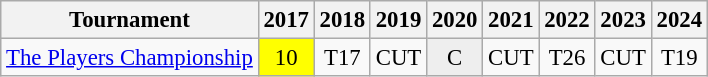<table class="wikitable" style="font-size:95%;text-align:center;">
<tr>
<th>Tournament</th>
<th>2017</th>
<th>2018</th>
<th>2019</th>
<th>2020</th>
<th>2021</th>
<th>2022</th>
<th>2023</th>
<th>2024</th>
</tr>
<tr>
<td align=left><a href='#'>The Players Championship</a></td>
<td style="background:yellow;">10</td>
<td>T17</td>
<td>CUT</td>
<td style="background:#eeeeee;">C</td>
<td>CUT</td>
<td>T26</td>
<td>CUT</td>
<td>T19</td>
</tr>
</table>
